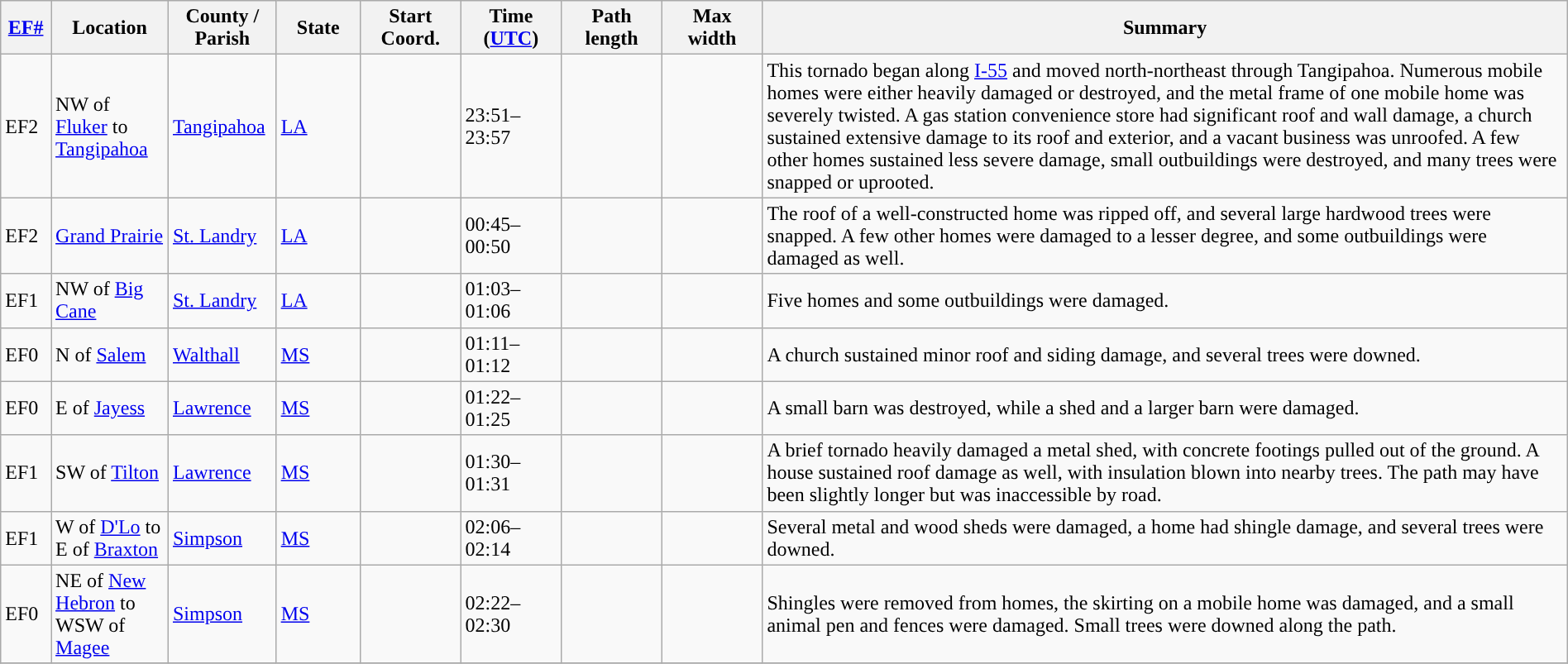<table class="wikitable sortable" style="width:100%;">
<tr>
<th scope="col"  style="width:3%; text-align:center;"><a href='#'>EF#</a></th>
<th scope="col"  style="width:7%; text-align:center;" class="unsortable">Location</th>
<th scope="col"  style="width:6%; text-align:center;" class="unsortable">County / Parish</th>
<th scope="col"  style="width:5%; text-align:center;">State</th>
<th scope="col"  style="width:6%; text-align:center;">Start Coord.</th>
<th scope="col"  style="width:6%; text-align:center;">Time (<a href='#'>UTC</a>)</th>
<th scope="col"  style="width:6%; text-align:center;">Path length</th>
<th scope="col"  style="width:6%; text-align:center;">Max width</th>
<th scope="col" class="unsortable" style="width:48%; text-align:center;">Summary</th>
</tr>
<tr>
<td>EF2</td>
<td>NW of <a href='#'>Fluker</a> to <a href='#'>Tangipahoa</a></td>
<td><a href='#'>Tangipahoa</a></td>
<td><a href='#'>LA</a></td>
<td></td>
<td>23:51–23:57</td>
<td></td>
<td></td>
<td>This tornado began along <a href='#'>I-55</a> and moved north-northeast through Tangipahoa. Numerous mobile homes were either heavily damaged or destroyed, and the metal frame of one mobile home was severely twisted. A gas station convenience store had significant roof and wall damage, a church sustained extensive damage to its roof and exterior, and a vacant business was unroofed. A few other homes sustained less severe damage, small outbuildings were destroyed, and many trees were snapped or uprooted.</td>
</tr>
<tr>
<td>EF2</td>
<td><a href='#'>Grand Prairie</a></td>
<td><a href='#'>St. Landry</a></td>
<td><a href='#'>LA</a></td>
<td></td>
<td>00:45–00:50</td>
<td></td>
<td></td>
<td>The roof of a well-constructed home was ripped off, and several large hardwood trees were snapped. A few other homes were damaged to a lesser degree, and some outbuildings were damaged as well.</td>
</tr>
<tr>
<td>EF1</td>
<td>NW of <a href='#'>Big Cane</a></td>
<td><a href='#'>St. Landry</a></td>
<td><a href='#'>LA</a></td>
<td></td>
<td>01:03–01:06</td>
<td></td>
<td></td>
<td>Five homes and some outbuildings were damaged.</td>
</tr>
<tr>
<td>EF0</td>
<td>N of <a href='#'>Salem</a></td>
<td><a href='#'>Walthall</a></td>
<td><a href='#'>MS</a></td>
<td></td>
<td>01:11–01:12</td>
<td></td>
<td></td>
<td>A church sustained minor roof and siding damage, and several trees were downed.</td>
</tr>
<tr>
<td>EF0</td>
<td>E of <a href='#'>Jayess</a></td>
<td><a href='#'>Lawrence</a></td>
<td><a href='#'>MS</a></td>
<td></td>
<td>01:22–01:25</td>
<td></td>
<td></td>
<td>A small barn was destroyed, while a shed and a larger barn were damaged.</td>
</tr>
<tr>
<td>EF1</td>
<td>SW of <a href='#'>Tilton</a></td>
<td><a href='#'>Lawrence</a></td>
<td><a href='#'>MS</a></td>
<td></td>
<td>01:30–01:31</td>
<td></td>
<td></td>
<td>A brief tornado heavily damaged a metal shed, with concrete footings pulled out of the ground. A house sustained roof damage as well, with insulation blown into nearby trees. The path may have been slightly longer but was inaccessible by road.</td>
</tr>
<tr>
<td>EF1</td>
<td>W of <a href='#'>D'Lo</a> to E of <a href='#'>Braxton</a></td>
<td><a href='#'>Simpson</a></td>
<td><a href='#'>MS</a></td>
<td></td>
<td>02:06–02:14</td>
<td></td>
<td></td>
<td>Several metal and wood sheds were damaged, a home had shingle damage, and several trees were downed.</td>
</tr>
<tr>
<td>EF0</td>
<td>NE of <a href='#'>New Hebron</a> to WSW of <a href='#'>Magee</a></td>
<td><a href='#'>Simpson</a></td>
<td><a href='#'>MS</a></td>
<td></td>
<td>02:22–02:30</td>
<td></td>
<td></td>
<td>Shingles were removed from homes, the skirting on a mobile home was damaged, and a small animal pen and fences were damaged. Small trees were downed along the path.</td>
</tr>
<tr>
</tr>
</table>
